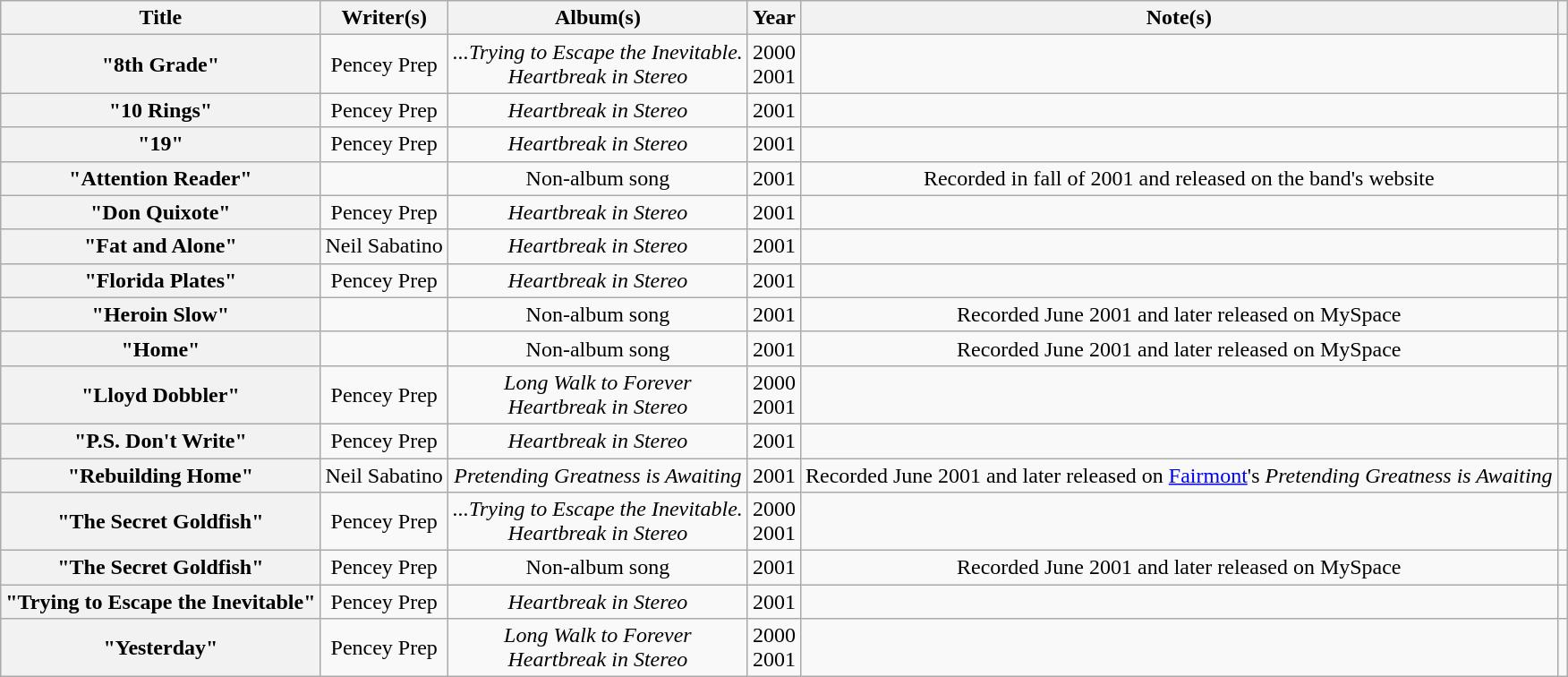<table class="wikitable sortable plainrowheaders" style="text-align:center;">
<tr>
<th scope="col">Title</th>
<th scope="col" class="unsortable">Writer(s)</th>
<th scope="col">Album(s)</th>
<th scope="col">Year</th>
<th scope="col" class="unsortable">Note(s)</th>
<th scope="col" class="unsortable"></th>
</tr>
<tr>
<th scope=row>"8th Grade"</th>
<td>Pencey Prep</td>
<td><em>...Trying to Escape the Inevitable.</em><br><em>Heartbreak in Stereo</em></td>
<td>2000<br>2001</td>
<td></td>
<td></td>
</tr>
<tr>
<th scope=row>"10 Rings"</th>
<td>Pencey Prep</td>
<td><em>Heartbreak in Stereo</em></td>
<td>2001</td>
<td></td>
<td></td>
</tr>
<tr>
<th scope=row>"19"</th>
<td>Pencey Prep</td>
<td><em>Heartbreak in Stereo</em></td>
<td>2001</td>
<td></td>
<td></td>
</tr>
<tr>
<th scope=row>"Attention Reader"</th>
<td></td>
<td>Non-album song</td>
<td>2001</td>
<td>Recorded in fall of 2001 and released on the band's website</td>
<td><br></td>
</tr>
<tr>
<th scope=row>"Don Quixote"</th>
<td>Pencey Prep</td>
<td><em>Heartbreak in Stereo</em></td>
<td>2001</td>
<td></td>
<td></td>
</tr>
<tr>
<th scope=row>"Fat and Alone" </th>
<td>Neil Sabatino</td>
<td><em>Heartbreak in Stereo</em></td>
<td>2001</td>
<td></td>
<td></td>
</tr>
<tr>
<th scope=row>"Florida Plates"</th>
<td>Pencey Prep</td>
<td><em>Heartbreak in Stereo</em></td>
<td>2001</td>
<td></td>
<td></td>
</tr>
<tr>
<th scope=row>"Heroin Slow"</th>
<td></td>
<td>Non-album song</td>
<td>2001</td>
<td>Recorded June 2001 and later released on MySpace</td>
<td><br></td>
</tr>
<tr>
<th scope=row>"Home"</th>
<td></td>
<td>Non-album song</td>
<td>2001</td>
<td>Recorded June 2001 and later released on MySpace</td>
<td><br></td>
</tr>
<tr>
<th scope=row>"Lloyd Dobbler"</th>
<td>Pencey Prep</td>
<td><em>Long Walk to Forever</em><br><em>Heartbreak in Stereo</em></td>
<td>2000<br>2001</td>
<td></td>
<td></td>
</tr>
<tr>
<th scope=row>"P.S. Don't Write"</th>
<td>Pencey Prep</td>
<td><em>Heartbreak in Stereo</em></td>
<td>2001</td>
<td></td>
<td></td>
</tr>
<tr>
<th scope=row>"Rebuilding Home"</th>
<td>Neil Sabatino</td>
<td><em>Pretending Greatness is Awaiting</em></td>
<td>2001</td>
<td>Recorded June 2001 and later released on <a href='#'>Fairmont</a>'s <em>Pretending Greatness is Awaiting</em></td>
<td><br></td>
</tr>
<tr>
<th scope=row>"The Secret Goldfish"</th>
<td>Pencey Prep</td>
<td><em>...Trying to Escape the Inevitable.</em><br><em>Heartbreak in Stereo</em></td>
<td>2000<br>2001</td>
<td></td>
<td></td>
</tr>
<tr>
<th scope=row>"The Secret Goldfish" </th>
<td>Pencey Prep</td>
<td>Non-album song</td>
<td>2001</td>
<td>Recorded June 2001 and later released on MySpace</td>
<td><br></td>
</tr>
<tr>
<th scope=row>"Trying to Escape the Inevitable"</th>
<td>Pencey Prep</td>
<td><em>Heartbreak in Stereo</em></td>
<td>2001</td>
<td></td>
<td></td>
</tr>
<tr>
<th scope=row>"Yesterday"</th>
<td>Pencey Prep</td>
<td><em>Long Walk to Forever</em><br><em>Heartbreak in Stereo</em></td>
<td>2000<br>2001</td>
<td></td>
<td></td>
</tr>
</table>
